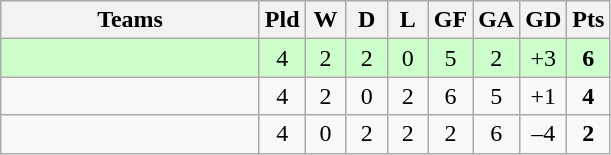<table class="wikitable" style="text-align: center;">
<tr>
<th width=165>Teams</th>
<th width=20>Pld</th>
<th width=20>W</th>
<th width=20>D</th>
<th width=20>L</th>
<th width=20>GF</th>
<th width=20>GA</th>
<th width=20>GD</th>
<th width=20>Pts</th>
</tr>
<tr align=center style="background:#ccffcc;">
<td style="text-align:left;"></td>
<td>4</td>
<td>2</td>
<td>2</td>
<td>0</td>
<td>5</td>
<td>2</td>
<td>+3</td>
<td><strong>6</strong></td>
</tr>
<tr align=center>
<td style="text-align:left;"></td>
<td>4</td>
<td>2</td>
<td>0</td>
<td>2</td>
<td>6</td>
<td>5</td>
<td>+1</td>
<td><strong>4</strong></td>
</tr>
<tr align=center>
<td style="text-align:left;"></td>
<td>4</td>
<td>0</td>
<td>2</td>
<td>2</td>
<td>2</td>
<td>6</td>
<td>–4</td>
<td><strong>2</strong></td>
</tr>
</table>
